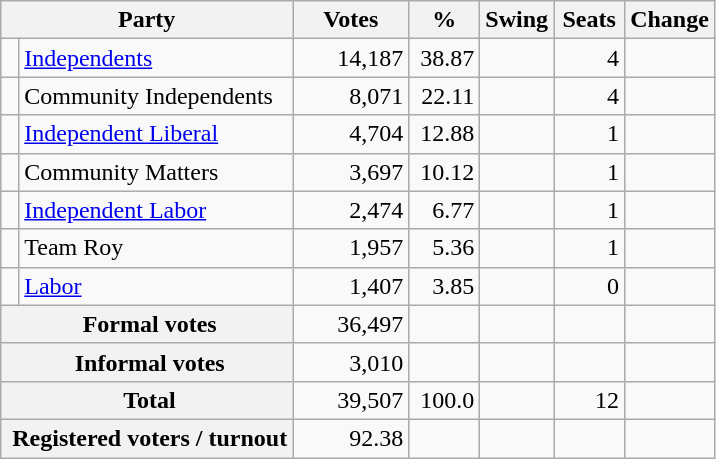<table class="wikitable" style="text-align:right; margin-bottom:0">
<tr>
<th style="width:10px" colspan=3>Party</th>
<th style="width:70px;">Votes</th>
<th style="width:40px;">%</th>
<th style="width:40px;">Swing</th>
<th style="width:40px;">Seats</th>
<th style="width:40px;">Change</th>
</tr>
<tr>
<td> </td>
<td style="text-align:left;" colspan="2"><a href='#'>Independents</a></td>
<td>14,187</td>
<td>38.87</td>
<td></td>
<td>4</td>
<td></td>
</tr>
<tr>
<td> </td>
<td style="text-align:left;" colspan="2">Community Independents</td>
<td>8,071</td>
<td>22.11</td>
<td></td>
<td>4</td>
<td></td>
</tr>
<tr>
<td> </td>
<td style="text-align:left;" colspan="2"><a href='#'>Independent Liberal</a></td>
<td>4,704</td>
<td>12.88</td>
<td></td>
<td>1</td>
<td></td>
</tr>
<tr>
<td> </td>
<td style="text-align:left;" colspan="2">Community Matters</td>
<td>3,697</td>
<td>10.12</td>
<td></td>
<td>1</td>
<td></td>
</tr>
<tr>
<td> </td>
<td style="text-align:left;" colspan="2"><a href='#'>Independent Labor</a></td>
<td>2,474</td>
<td>6.77</td>
<td></td>
<td>1</td>
<td></td>
</tr>
<tr>
<td> </td>
<td style="text-align:left;" colspan="2">Team Roy</td>
<td>1,957</td>
<td>5.36</td>
<td></td>
<td>1</td>
<td></td>
</tr>
<tr>
<td> </td>
<td style="text-align:left;" colspan="2"><a href='#'>Labor</a></td>
<td>1,407</td>
<td>3.85</td>
<td></td>
<td>0</td>
<td></td>
</tr>
<tr>
<th colspan="3" rowspan="1"> Formal votes</th>
<td>36,497</td>
<td></td>
<td></td>
<td></td>
<td></td>
</tr>
<tr>
<th colspan="3" rowspan="1"> Informal votes</th>
<td>3,010</td>
<td></td>
<td></td>
<td></td>
<td></td>
</tr>
<tr>
<th colspan="3" rowspan="1"> <strong>Total </strong></th>
<td>39,507</td>
<td>100.0</td>
<td></td>
<td>12</td>
<td></td>
</tr>
<tr>
<th colspan="3" rowspan="1"> Registered voters / turnout</th>
<td>92.38</td>
<td></td>
<td></td>
<td></td>
<td></td>
</tr>
</table>
